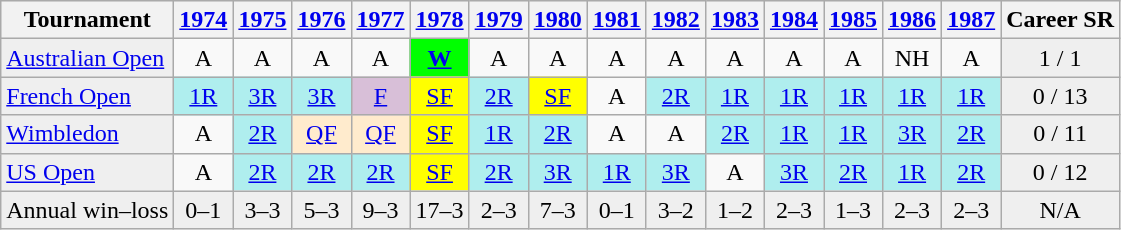<table class="wikitable">
<tr style="background:#efefef;">
<th>Tournament</th>
<th><a href='#'>1974</a></th>
<th><a href='#'>1975</a></th>
<th><a href='#'>1976</a></th>
<th><a href='#'>1977</a></th>
<th><a href='#'>1978</a></th>
<th><a href='#'>1979</a></th>
<th><a href='#'>1980</a></th>
<th><a href='#'>1981</a></th>
<th><a href='#'>1982</a></th>
<th><a href='#'>1983</a></th>
<th><a href='#'>1984</a></th>
<th><a href='#'>1985</a></th>
<th><a href='#'>1986</a></th>
<th><a href='#'>1987</a></th>
<th>Career SR</th>
</tr>
<tr>
<td style="background:#EFEFEF;"><a href='#'>Australian Open</a></td>
<td style="text-align:center;">A</td>
<td style="text-align:center;">A</td>
<td style="text-align:center;">A</td>
<td style="text-align:center;">A</td>
<td style="text-align:center; background:#0f0;"><a href='#'><strong>W</strong></a></td>
<td style="text-align:center;">A</td>
<td style="text-align:center;">A</td>
<td style="text-align:center;">A</td>
<td style="text-align:center;">A</td>
<td style="text-align:center;">A</td>
<td style="text-align:center;">A</td>
<td style="text-align:center;">A</td>
<td style="text-align:center;">NH</td>
<td style="text-align:center;">A</td>
<td style="text-align:center; background:#efefef;">1 / 1</td>
</tr>
<tr>
<td style="background:#EFEFEF;"><a href='#'>French Open</a></td>
<td style="text-align:center; background:#afeeee;"><a href='#'>1R</a></td>
<td style="text-align:center; background:#afeeee;"><a href='#'>3R</a></td>
<td style="text-align:center; background:#afeeee;"><a href='#'>3R</a></td>
<td style="text-align:center; background:thistle;"><a href='#'>F</a></td>
<td style="text-align:center; background:yellow;"><a href='#'>SF</a></td>
<td style="text-align:center; background:#afeeee;"><a href='#'>2R</a></td>
<td style="text-align:center; background:yellow;"><a href='#'>SF</a></td>
<td style="text-align:center;">A</td>
<td style="text-align:center; background:#afeeee;"><a href='#'>2R</a></td>
<td style="text-align:center; background:#afeeee;"><a href='#'>1R</a></td>
<td style="text-align:center; background:#afeeee;"><a href='#'>1R</a></td>
<td style="text-align:center; background:#afeeee;"><a href='#'>1R</a></td>
<td style="text-align:center; background:#afeeee;"><a href='#'>1R</a></td>
<td style="text-align:center; background:#afeeee;"><a href='#'>1R</a></td>
<td style="text-align:center; background:#efefef;">0 / 13</td>
</tr>
<tr>
<td style="background:#EFEFEF;"><a href='#'>Wimbledon</a></td>
<td style="text-align:center;">A</td>
<td style="text-align:center; background:#afeeee;"><a href='#'>2R</a></td>
<td style="text-align:center; background:#ffebcd;"><a href='#'>QF</a></td>
<td style="text-align:center; background:#ffebcd;"><a href='#'>QF</a></td>
<td style="text-align:center; background:yellow;"><a href='#'>SF</a></td>
<td style="text-align:center; background:#afeeee;"><a href='#'>1R</a></td>
<td style="text-align:center; background:#afeeee;"><a href='#'>2R</a></td>
<td style="text-align:center;">A</td>
<td style="text-align:center;">A</td>
<td style="text-align:center; background:#afeeee;"><a href='#'>2R</a></td>
<td style="text-align:center; background:#afeeee;"><a href='#'>1R</a></td>
<td style="text-align:center; background:#afeeee;"><a href='#'>1R</a></td>
<td style="text-align:center; background:#afeeee;"><a href='#'>3R</a></td>
<td style="text-align:center; background:#afeeee;"><a href='#'>2R</a></td>
<td style="text-align:center; background:#efefef;">0 / 11</td>
</tr>
<tr>
<td style="background:#EFEFEF;"><a href='#'>US Open</a></td>
<td style="text-align:center;">A</td>
<td style="text-align:center; background:#afeeee;"><a href='#'>2R</a></td>
<td style="text-align:center; background:#afeeee;"><a href='#'>2R</a></td>
<td style="text-align:center; background:#afeeee;"><a href='#'>2R</a></td>
<td style="text-align:center; background:yellow;"><a href='#'>SF</a></td>
<td style="text-align:center; background:#afeeee;"><a href='#'>2R</a></td>
<td style="text-align:center; background:#afeeee;"><a href='#'>3R</a></td>
<td style="text-align:center; background:#afeeee;"><a href='#'>1R</a></td>
<td style="text-align:center; background:#afeeee;"><a href='#'>3R</a></td>
<td style="text-align:center;">A</td>
<td style="text-align:center; background:#afeeee;"><a href='#'>3R</a></td>
<td style="text-align:center; background:#afeeee;"><a href='#'>2R</a></td>
<td style="text-align:center; background:#afeeee;"><a href='#'>1R</a></td>
<td style="text-align:center; background:#afeeee;"><a href='#'>2R</a></td>
<td style="text-align:center; background:#efefef;">0 / 12</td>
</tr>
<tr>
<td style="background:#EFEFEF;">Annual win–loss</td>
<td style="text-align:center; background:#efefef;">0–1</td>
<td style="text-align:center; background:#efefef;">3–3</td>
<td style="text-align:center; background:#efefef;">5–3</td>
<td style="text-align:center; background:#efefef;">9–3</td>
<td style="text-align:center; background:#efefef;">17–3</td>
<td style="text-align:center; background:#efefef;">2–3</td>
<td style="text-align:center; background:#efefef;">7–3</td>
<td style="text-align:center; background:#efefef;">0–1</td>
<td style="text-align:center; background:#efefef;">3–2</td>
<td style="text-align:center; background:#efefef;">1–2</td>
<td style="text-align:center; background:#efefef;">2–3</td>
<td style="text-align:center; background:#efefef;">1–3</td>
<td style="text-align:center; background:#efefef;">2–3</td>
<td style="text-align:center; background:#efefef;">2–3</td>
<td style="text-align:center; background:#efefef;">N/A</td>
</tr>
</table>
